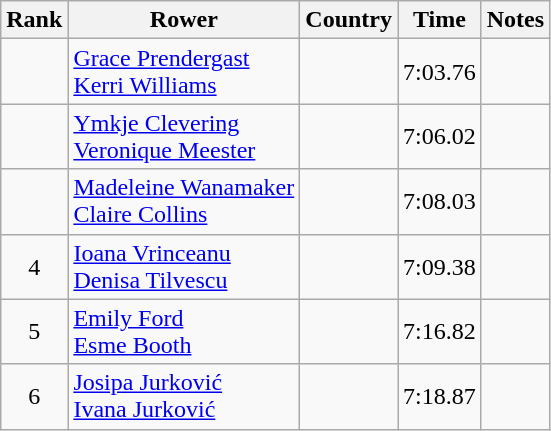<table class="wikitable" style="text-align:center">
<tr>
<th>Rank</th>
<th>Rower</th>
<th>Country</th>
<th>Time</th>
<th>Notes</th>
</tr>
<tr>
<td></td>
<td align="left"><a href='#'>Grace Prendergast</a><br><a href='#'>Kerri Williams</a></td>
<td align="left"></td>
<td>7:03.76</td>
<td></td>
</tr>
<tr>
<td></td>
<td align="left"><a href='#'>Ymkje Clevering</a><br><a href='#'>Veronique Meester</a></td>
<td align="left"></td>
<td>7:06.02</td>
<td></td>
</tr>
<tr>
<td></td>
<td align="left"><a href='#'>Madeleine Wanamaker</a><br><a href='#'>Claire Collins</a></td>
<td align="left"></td>
<td>7:08.03</td>
<td></td>
</tr>
<tr>
<td>4</td>
<td align="left"><a href='#'>Ioana Vrinceanu</a><br><a href='#'>Denisa Tilvescu</a></td>
<td align="left"></td>
<td>7:09.38</td>
<td></td>
</tr>
<tr>
<td>5</td>
<td align="left"><a href='#'>Emily Ford</a><br><a href='#'>Esme Booth</a></td>
<td align="left"></td>
<td>7:16.82</td>
<td></td>
</tr>
<tr>
<td>6</td>
<td align="left"><a href='#'>Josipa Jurković</a><br><a href='#'>Ivana Jurković</a></td>
<td align="left"></td>
<td>7:18.87</td>
<td></td>
</tr>
</table>
